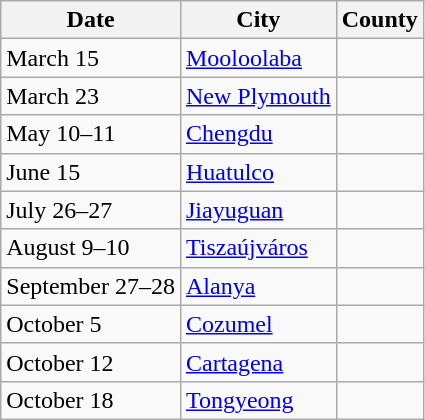<table class="wikitable">
<tr>
<th>Date</th>
<th>City</th>
<th>County</th>
</tr>
<tr>
<td>March 15</td>
<td><a href='#'>Mooloolaba</a></td>
<td></td>
</tr>
<tr>
<td>March 23</td>
<td><a href='#'>New Plymouth</a></td>
<td></td>
</tr>
<tr>
<td>May 10–11</td>
<td><a href='#'>Chengdu</a></td>
<td></td>
</tr>
<tr>
<td>June 15</td>
<td><a href='#'>Huatulco</a></td>
<td></td>
</tr>
<tr>
<td>July 26–27</td>
<td><a href='#'>Jiayuguan</a></td>
<td></td>
</tr>
<tr>
<td>August 9–10</td>
<td><a href='#'>Tiszaújváros</a></td>
<td></td>
</tr>
<tr>
<td>September 27–28</td>
<td><a href='#'>Alanya</a></td>
<td></td>
</tr>
<tr>
<td>October 5</td>
<td><a href='#'>Cozumel</a></td>
<td></td>
</tr>
<tr>
<td>October 12</td>
<td><a href='#'>Cartagena</a></td>
<td></td>
</tr>
<tr>
<td>October 18</td>
<td><a href='#'>Tongyeong</a></td>
<td></td>
</tr>
</table>
